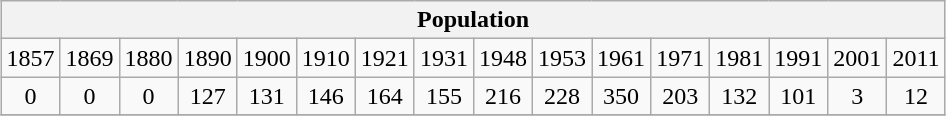<table class="wikitable" style="margin: 0.5em auto; text-align: center;">
<tr>
<th colspan="16">Population</th>
</tr>
<tr>
<td>1857</td>
<td>1869</td>
<td>1880</td>
<td>1890</td>
<td>1900</td>
<td>1910</td>
<td>1921</td>
<td>1931</td>
<td>1948</td>
<td>1953</td>
<td>1961</td>
<td>1971</td>
<td>1981</td>
<td>1991</td>
<td>2001</td>
<td>2011</td>
</tr>
<tr>
<td>0</td>
<td>0</td>
<td>0</td>
<td>127</td>
<td>131</td>
<td>146</td>
<td>164</td>
<td>155</td>
<td>216</td>
<td>228</td>
<td>350</td>
<td>203</td>
<td>132</td>
<td>101</td>
<td>3</td>
<td>12</td>
</tr>
<tr>
</tr>
</table>
